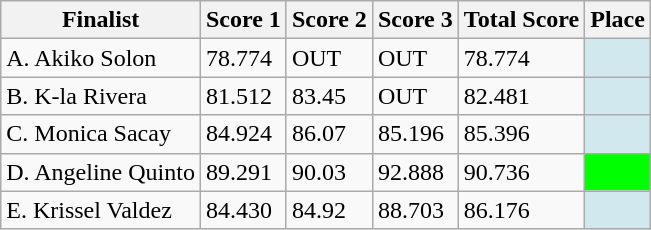<table class="wikitable">
<tr>
<th>Finalist</th>
<th>Score 1</th>
<th>Score 2</th>
<th>Score 3</th>
<th>Total Score</th>
<th>Place</th>
</tr>
<tr>
<td>A. Akiko Solon</td>
<td>78.774</td>
<td>OUT</td>
<td>OUT</td>
<td>78.774</td>
<td bgcolor="#D1E8EF"></td>
</tr>
<tr>
<td>B. K-la Rivera</td>
<td>81.512</td>
<td>83.45</td>
<td>OUT</td>
<td>82.481</td>
<td bgcolor="#D1E8EF"></td>
</tr>
<tr>
<td>C. Monica Sacay</td>
<td>84.924</td>
<td>86.07</td>
<td>85.196</td>
<td>85.396</td>
<td bgcolor="#D1E8EF"></td>
</tr>
<tr>
<td>D. Angeline Quinto</td>
<td>89.291</td>
<td>90.03</td>
<td>92.888</td>
<td>90.736</td>
<td bgcolor="lime"></td>
</tr>
<tr>
<td>E. Krissel Valdez</td>
<td>84.430</td>
<td>84.92</td>
<td>88.703</td>
<td>86.176</td>
<td bgcolor="#D1E8EF"></td>
</tr>
</table>
